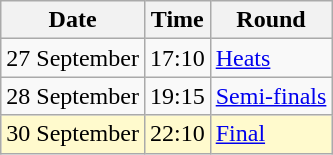<table class="wikitable">
<tr>
<th>Date</th>
<th>Time</th>
<th>Round</th>
</tr>
<tr>
<td>27 September</td>
<td>17:10</td>
<td><a href='#'>Heats</a></td>
</tr>
<tr>
<td>28 September</td>
<td>19:15</td>
<td><a href='#'>Semi-finals</a></td>
</tr>
<tr style=background:lemonchiffon>
<td>30 September</td>
<td>22:10</td>
<td><a href='#'>Final</a></td>
</tr>
</table>
